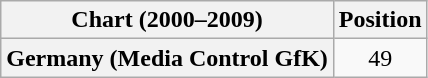<table class="wikitable plainrowheaders" style="text-align:center">
<tr>
<th>Chart (2000–2009)</th>
<th>Position</th>
</tr>
<tr>
<th scope="row">Germany (Media Control GfK)</th>
<td>49</td>
</tr>
</table>
